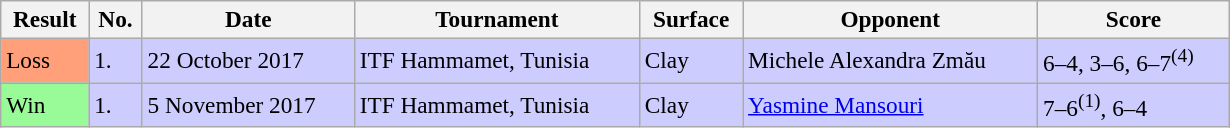<table class="wikitable" style="font-size:97%;" width="820">
<tr>
<th>Result</th>
<th>No.</th>
<th>Date</th>
<th>Tournament</th>
<th>Surface</th>
<th>Opponent</th>
<th>Score</th>
</tr>
<tr style="background:#ccccff;">
<td bgcolor="FFA07A">Loss</td>
<td>1.</td>
<td>22 October 2017</td>
<td>ITF Hammamet, Tunisia</td>
<td>Clay</td>
<td> Michele Alexandra Zmău</td>
<td>6–4, 3–6, 6–7<sup>(4)</sup></td>
</tr>
<tr style="background:#ccccff;">
<td bgcolor="98FB98">Win</td>
<td>1.</td>
<td>5 November 2017</td>
<td>ITF Hammamet, Tunisia</td>
<td>Clay</td>
<td> <a href='#'>Yasmine Mansouri</a></td>
<td>7–6<sup>(1)</sup>, 6–4</td>
</tr>
</table>
